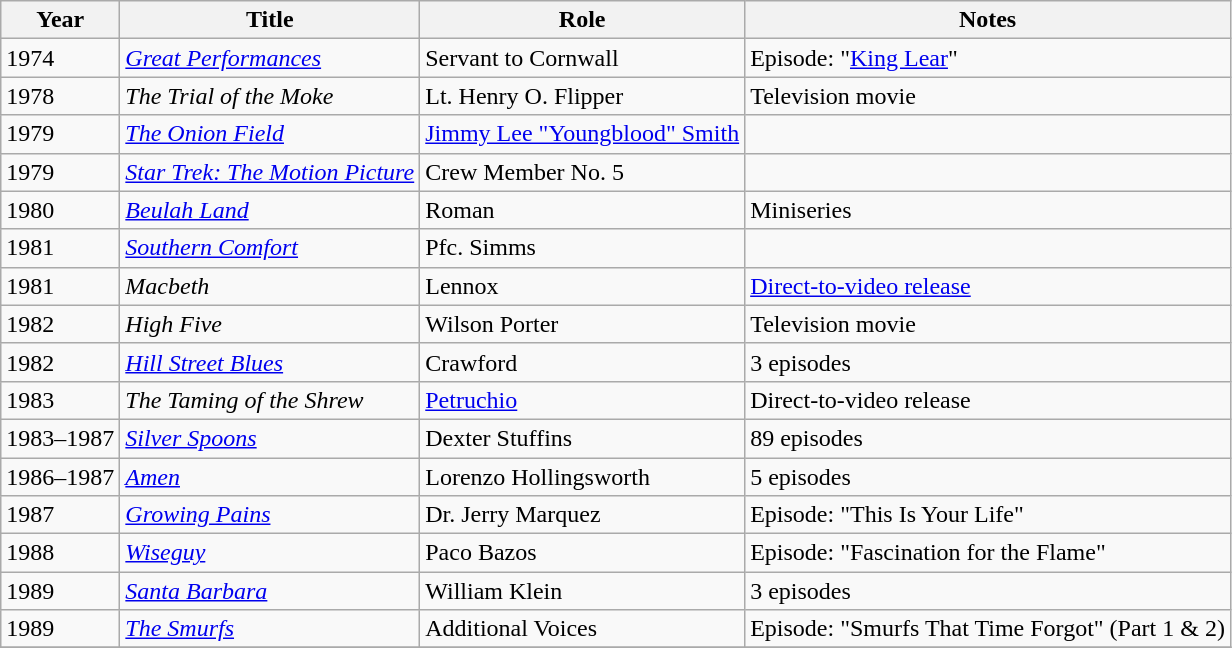<table class="wikitable sortable">
<tr>
<th>Year</th>
<th>Title</th>
<th>Role</th>
<th class="unsortable">Notes</th>
</tr>
<tr>
<td>1974</td>
<td><em><a href='#'>Great Performances</a></em></td>
<td>Servant to Cornwall</td>
<td>Episode: "<a href='#'>King Lear</a>"</td>
</tr>
<tr>
<td>1978</td>
<td><em>The Trial of the Moke</em></td>
<td>Lt. Henry O. Flipper</td>
<td>Television movie</td>
</tr>
<tr>
<td>1979</td>
<td><em><a href='#'>The Onion Field</a></em></td>
<td><a href='#'>Jimmy Lee "Youngblood" Smith</a></td>
<td></td>
</tr>
<tr>
<td>1979</td>
<td><em><a href='#'>Star Trek: The Motion Picture</a></em></td>
<td>Crew Member No. 5</td>
<td></td>
</tr>
<tr>
<td>1980</td>
<td><em><a href='#'>Beulah Land</a></em></td>
<td>Roman</td>
<td>Miniseries</td>
</tr>
<tr>
<td>1981</td>
<td><em><a href='#'>Southern Comfort</a></em></td>
<td>Pfc. Simms</td>
<td></td>
</tr>
<tr>
<td>1981</td>
<td><em>Macbeth</em></td>
<td>Lennox</td>
<td><a href='#'>Direct-to-video release</a></td>
</tr>
<tr>
<td>1982</td>
<td><em>High Five</em></td>
<td>Wilson Porter</td>
<td>Television movie</td>
</tr>
<tr>
<td>1982</td>
<td><em><a href='#'>Hill Street Blues</a></em></td>
<td>Crawford</td>
<td>3 episodes</td>
</tr>
<tr>
<td>1983</td>
<td><em>The Taming of the Shrew</em></td>
<td><a href='#'>Petruchio</a></td>
<td>Direct-to-video release</td>
</tr>
<tr>
<td>1983–1987</td>
<td><em><a href='#'>Silver Spoons</a></em></td>
<td>Dexter Stuffins</td>
<td>89 episodes</td>
</tr>
<tr>
<td>1986–1987</td>
<td><em><a href='#'>Amen</a></em></td>
<td>Lorenzo Hollingsworth</td>
<td>5 episodes</td>
</tr>
<tr>
<td>1987</td>
<td><em><a href='#'>Growing Pains</a></em></td>
<td>Dr. Jerry Marquez</td>
<td>Episode: "This Is Your Life"</td>
</tr>
<tr>
<td>1988</td>
<td><em><a href='#'>Wiseguy</a></em></td>
<td>Paco Bazos</td>
<td>Episode: "Fascination for the Flame"</td>
</tr>
<tr>
<td>1989</td>
<td><em><a href='#'>Santa Barbara</a></em></td>
<td>William Klein</td>
<td>3 episodes</td>
</tr>
<tr>
<td>1989</td>
<td><em><a href='#'>The Smurfs</a></em></td>
<td>Additional Voices</td>
<td>Episode: "Smurfs That Time Forgot" (Part 1 & 2)</td>
</tr>
<tr>
</tr>
</table>
